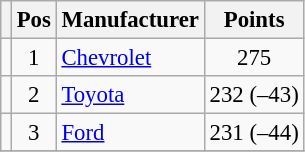<table class="wikitable" style="font-size: 95%;">
<tr>
<th></th>
<th>Pos</th>
<th>Manufacturer</th>
<th>Points</th>
</tr>
<tr>
<td align="left"></td>
<td style="text-align:center;">1</td>
<td><a href='#'>Chevrolet</a></td>
<td style="text-align:center;">275</td>
</tr>
<tr>
<td align="left"></td>
<td style="text-align:center;">2</td>
<td><a href='#'>Toyota</a></td>
<td style="text-align:center;">232 (–43)</td>
</tr>
<tr>
<td align="left"></td>
<td style="text-align:center;">3</td>
<td><a href='#'>Ford</a></td>
<td style="text-align:center;">231 (–44)</td>
</tr>
<tr class="sortbottom">
</tr>
</table>
